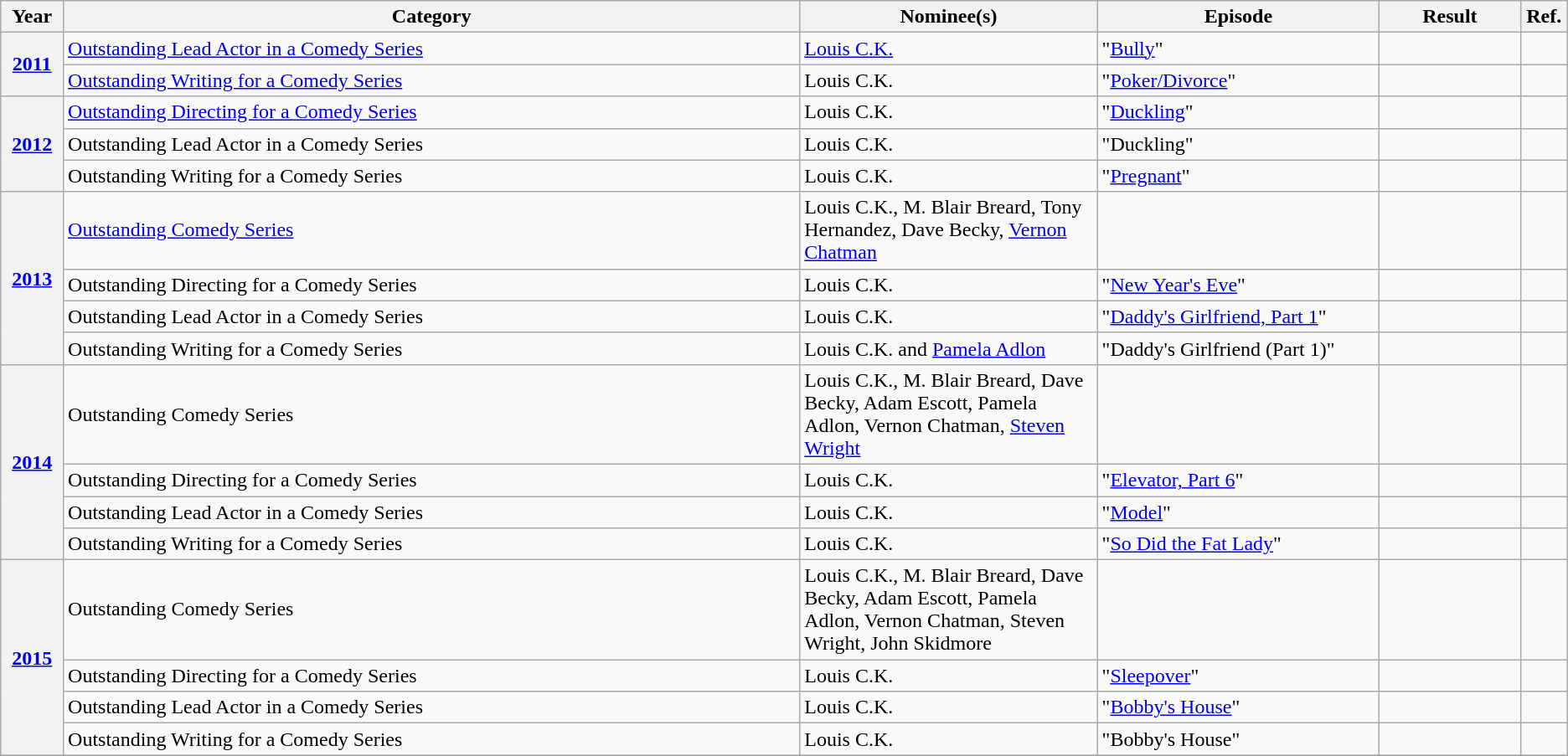<table class="wikitable plainrowheaders">
<tr>
<th scope="col" width="4%">Year</th>
<th scope="col" width="47%">Category</th>
<th scope="col" width="19%">Nominee(s)</th>
<th scope="col" width="18%">Episode</th>
<th scope="col" width="9%">Result</th>
<th scope="col" width="3%">Ref.</th>
</tr>
<tr>
<th scope=row rowspan=2><a href='#'>2011</a></th>
<td><a href='#'>Outstanding Lead Actor in a Comedy Series</a></td>
<td><a href='#'>Louis C.K.</a></td>
<td>"<a href='#'>Bully</a>"</td>
<td></td>
<td></td>
</tr>
<tr>
<td><a href='#'>Outstanding Writing for a Comedy Series</a></td>
<td>Louis C.K.</td>
<td>"<a href='#'>Poker/Divorce</a>"</td>
<td></td>
<td></td>
</tr>
<tr>
<th scope=row rowspan=3><a href='#'>2012</a></th>
<td><a href='#'>Outstanding Directing for a Comedy Series</a></td>
<td>Louis C.K.</td>
<td>"<a href='#'>Duckling</a>"</td>
<td></td>
<td></td>
</tr>
<tr>
<td>Outstanding Lead Actor in a Comedy Series</td>
<td>Louis C.K.</td>
<td>"Duckling"</td>
<td></td>
<td></td>
</tr>
<tr>
<td>Outstanding Writing for a Comedy Series</td>
<td>Louis C.K.</td>
<td>"<a href='#'>Pregnant</a>"</td>
<td></td>
<td></td>
</tr>
<tr>
<th scope=row rowspan=4><a href='#'>2013</a></th>
<td><a href='#'>Outstanding Comedy Series</a></td>
<td>Louis C.K., M. Blair Breard, Tony Hernandez, Dave Becky, <a href='#'>Vernon Chatman</a></td>
<td></td>
<td></td>
<td></td>
</tr>
<tr>
<td>Outstanding Directing for a Comedy Series</td>
<td>Louis C.K.</td>
<td>"<a href='#'>New Year's Eve</a>"</td>
<td></td>
<td></td>
</tr>
<tr>
<td>Outstanding Lead Actor in a Comedy Series</td>
<td>Louis C.K.</td>
<td>"<a href='#'>Daddy's Girlfriend, Part 1</a>"</td>
<td></td>
<td></td>
</tr>
<tr>
<td>Outstanding Writing for a Comedy Series</td>
<td>Louis C.K. and <a href='#'>Pamela Adlon</a></td>
<td>"Daddy's Girlfriend (Part 1)"</td>
<td></td>
<td></td>
</tr>
<tr>
<th scope=row rowspan=4><a href='#'>2014</a></th>
<td>Outstanding Comedy Series</td>
<td>Louis C.K., M. Blair Breard, Dave Becky, Adam Escott, Pamela Adlon, Vernon Chatman, <a href='#'>Steven Wright</a></td>
<td></td>
<td></td>
<td></td>
</tr>
<tr>
<td>Outstanding Directing for a Comedy Series</td>
<td>Louis C.K.</td>
<td>"<a href='#'>Elevator, Part 6</a>"</td>
<td></td>
<td></td>
</tr>
<tr>
<td>Outstanding Lead Actor in a Comedy Series</td>
<td>Louis C.K.</td>
<td>"<a href='#'>Model</a>"</td>
<td></td>
<td></td>
</tr>
<tr>
<td>Outstanding Writing for a Comedy Series</td>
<td>Louis C.K.</td>
<td>"<a href='#'>So Did the Fat Lady</a>"</td>
<td></td>
<td></td>
</tr>
<tr>
<th scope=row rowspan=4><a href='#'>2015</a></th>
<td>Outstanding Comedy Series</td>
<td>Louis C.K., M. Blair Breard, Dave Becky, Adam Escott, Pamela Adlon, Vernon Chatman, Steven Wright, John Skidmore</td>
<td></td>
<td></td>
<td></td>
</tr>
<tr>
<td>Outstanding Directing for a Comedy Series</td>
<td>Louis C.K.</td>
<td>"<a href='#'>Sleepover</a>"</td>
<td></td>
<td></td>
</tr>
<tr>
<td>Outstanding Lead Actor in a Comedy Series</td>
<td>Louis C.K.</td>
<td>"<a href='#'>Bobby's House</a>"</td>
<td></td>
<td></td>
</tr>
<tr>
<td>Outstanding Writing for a Comedy Series</td>
<td>Louis C.K.</td>
<td>"Bobby's House"</td>
<td></td>
<td></td>
</tr>
<tr>
</tr>
</table>
